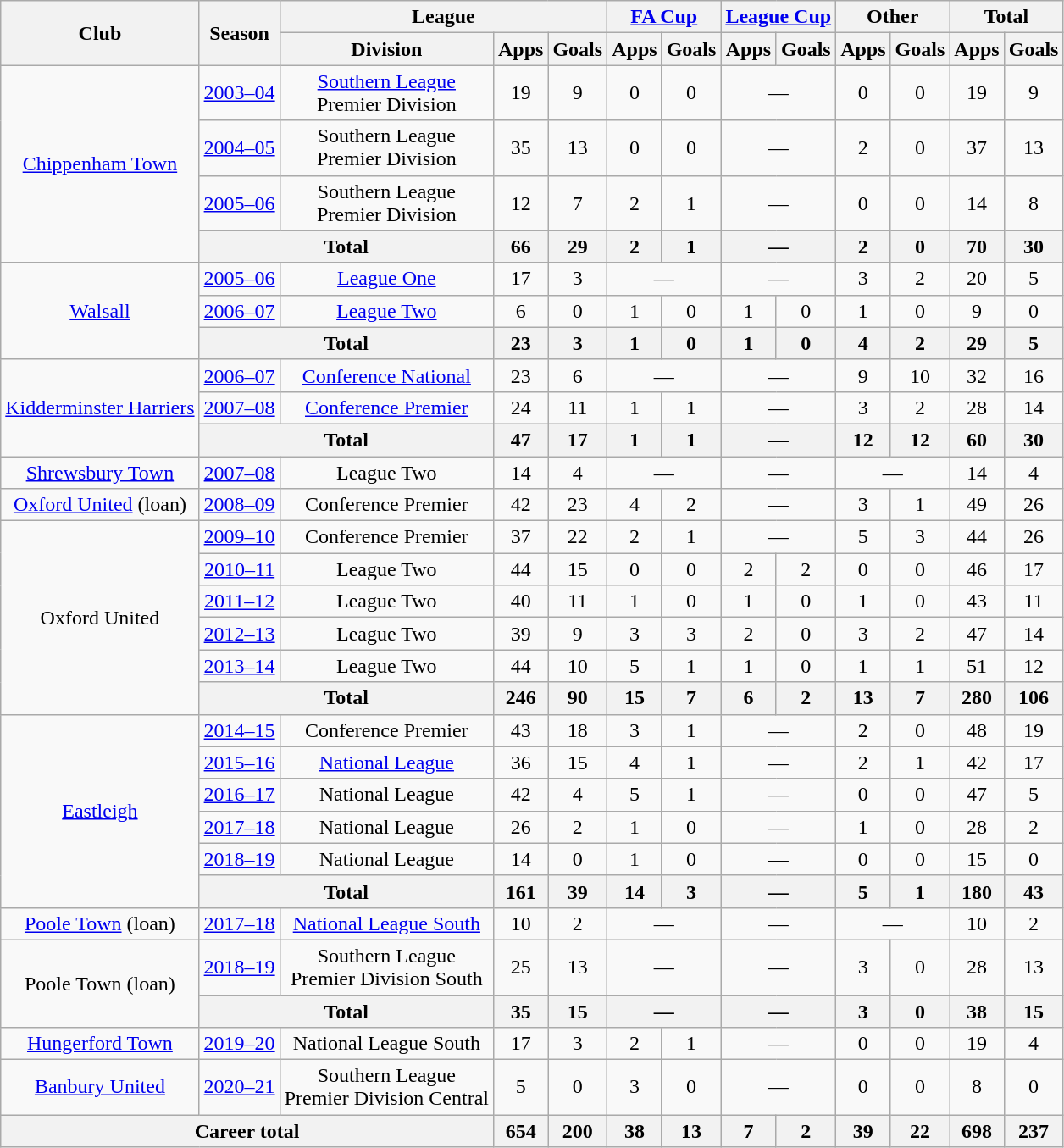<table class=wikitable style=text-align:center>
<tr>
<th rowspan=2>Club</th>
<th rowspan=2>Season</th>
<th colspan=3>League</th>
<th colspan=2><a href='#'>FA Cup</a></th>
<th colspan=2><a href='#'>League Cup</a></th>
<th colspan=2>Other</th>
<th colspan=2>Total</th>
</tr>
<tr>
<th>Division</th>
<th>Apps</th>
<th>Goals</th>
<th>Apps</th>
<th>Goals</th>
<th>Apps</th>
<th>Goals</th>
<th>Apps</th>
<th>Goals</th>
<th>Apps</th>
<th>Goals</th>
</tr>
<tr>
<td rowspan=4><a href='#'>Chippenham Town</a></td>
<td><a href='#'>2003–04</a></td>
<td><a href='#'>Southern League</a><br>Premier Division</td>
<td>19</td>
<td>9</td>
<td>0</td>
<td>0</td>
<td colspan=2>—</td>
<td>0</td>
<td>0</td>
<td>19</td>
<td>9</td>
</tr>
<tr>
<td><a href='#'>2004–05</a></td>
<td>Southern League<br>Premier Division</td>
<td>35</td>
<td>13</td>
<td>0</td>
<td>0</td>
<td colspan=2>—</td>
<td>2</td>
<td>0</td>
<td>37</td>
<td>13</td>
</tr>
<tr>
<td><a href='#'>2005–06</a></td>
<td>Southern League<br>Premier Division</td>
<td>12</td>
<td>7</td>
<td>2</td>
<td>1</td>
<td colspan=2>—</td>
<td>0</td>
<td>0</td>
<td>14</td>
<td>8</td>
</tr>
<tr>
<th colspan=2>Total</th>
<th>66</th>
<th>29</th>
<th>2</th>
<th>1</th>
<th colspan=2>—</th>
<th>2</th>
<th>0</th>
<th>70</th>
<th>30</th>
</tr>
<tr>
<td rowspan=3><a href='#'>Walsall</a></td>
<td><a href='#'>2005–06</a></td>
<td><a href='#'>League One</a></td>
<td>17</td>
<td>3</td>
<td colspan=2>—</td>
<td colspan=2>—</td>
<td>3</td>
<td>2</td>
<td>20</td>
<td>5</td>
</tr>
<tr>
<td><a href='#'>2006–07</a></td>
<td><a href='#'>League Two</a></td>
<td>6</td>
<td>0</td>
<td>1</td>
<td>0</td>
<td>1</td>
<td>0</td>
<td>1</td>
<td>0</td>
<td>9</td>
<td>0</td>
</tr>
<tr>
<th colspan=2>Total</th>
<th>23</th>
<th>3</th>
<th>1</th>
<th>0</th>
<th>1</th>
<th>0</th>
<th>4</th>
<th>2</th>
<th>29</th>
<th>5</th>
</tr>
<tr>
<td rowspan=3><a href='#'>Kidderminster Harriers</a></td>
<td><a href='#'>2006–07</a></td>
<td><a href='#'>Conference National</a></td>
<td>23</td>
<td>6</td>
<td colspan=2>—</td>
<td colspan=2>—</td>
<td>9</td>
<td>10</td>
<td>32</td>
<td>16</td>
</tr>
<tr>
<td><a href='#'>2007–08</a></td>
<td><a href='#'>Conference Premier</a></td>
<td>24</td>
<td>11</td>
<td>1</td>
<td>1</td>
<td colspan=2>—</td>
<td>3</td>
<td>2</td>
<td>28</td>
<td>14</td>
</tr>
<tr>
<th colspan=2>Total</th>
<th>47</th>
<th>17</th>
<th>1</th>
<th>1</th>
<th colspan=2>—</th>
<th>12</th>
<th>12</th>
<th>60</th>
<th>30</th>
</tr>
<tr>
<td><a href='#'>Shrewsbury Town</a></td>
<td><a href='#'>2007–08</a></td>
<td>League Two</td>
<td>14</td>
<td>4</td>
<td colspan=2>—</td>
<td colspan=2>—</td>
<td colspan=2>—</td>
<td>14</td>
<td>4</td>
</tr>
<tr>
<td><a href='#'>Oxford United</a> (loan)</td>
<td><a href='#'>2008–09</a></td>
<td>Conference Premier</td>
<td>42</td>
<td>23</td>
<td>4</td>
<td>2</td>
<td colspan=2>—</td>
<td>3</td>
<td>1</td>
<td>49</td>
<td>26</td>
</tr>
<tr>
<td rowspan=6>Oxford United</td>
<td><a href='#'>2009–10</a></td>
<td>Conference Premier</td>
<td>37</td>
<td>22</td>
<td>2</td>
<td>1</td>
<td colspan=2>—</td>
<td>5</td>
<td>3</td>
<td>44</td>
<td>26</td>
</tr>
<tr>
<td><a href='#'>2010–11</a></td>
<td>League Two</td>
<td>44</td>
<td>15</td>
<td>0</td>
<td>0</td>
<td>2</td>
<td>2</td>
<td>0</td>
<td>0</td>
<td>46</td>
<td>17</td>
</tr>
<tr>
<td><a href='#'>2011–12</a></td>
<td>League Two</td>
<td>40</td>
<td>11</td>
<td>1</td>
<td>0</td>
<td>1</td>
<td>0</td>
<td>1</td>
<td>0</td>
<td>43</td>
<td>11</td>
</tr>
<tr>
<td><a href='#'>2012–13</a></td>
<td>League Two</td>
<td>39</td>
<td>9</td>
<td>3</td>
<td>3</td>
<td>2</td>
<td>0</td>
<td>3</td>
<td>2</td>
<td>47</td>
<td>14</td>
</tr>
<tr>
<td><a href='#'>2013–14</a></td>
<td>League Two</td>
<td>44</td>
<td>10</td>
<td>5</td>
<td>1</td>
<td>1</td>
<td>0</td>
<td>1</td>
<td>1</td>
<td>51</td>
<td>12</td>
</tr>
<tr>
<th colspan=2>Total</th>
<th>246</th>
<th>90</th>
<th>15</th>
<th>7</th>
<th>6</th>
<th>2</th>
<th>13</th>
<th>7</th>
<th>280</th>
<th>106</th>
</tr>
<tr>
<td rowspan=6><a href='#'>Eastleigh</a></td>
<td><a href='#'>2014–15</a></td>
<td>Conference Premier</td>
<td>43</td>
<td>18</td>
<td>3</td>
<td>1</td>
<td colspan=2>—</td>
<td>2</td>
<td>0</td>
<td>48</td>
<td>19</td>
</tr>
<tr>
<td><a href='#'>2015–16</a></td>
<td><a href='#'>National League</a></td>
<td>36</td>
<td>15</td>
<td>4</td>
<td>1</td>
<td colspan=2>—</td>
<td>2</td>
<td>1</td>
<td>42</td>
<td>17</td>
</tr>
<tr>
<td><a href='#'>2016–17</a></td>
<td>National League</td>
<td>42</td>
<td>4</td>
<td>5</td>
<td>1</td>
<td colspan=2>—</td>
<td>0</td>
<td>0</td>
<td>47</td>
<td>5</td>
</tr>
<tr>
<td><a href='#'>2017–18</a></td>
<td>National League</td>
<td>26</td>
<td>2</td>
<td>1</td>
<td>0</td>
<td colspan=2>—</td>
<td>1</td>
<td>0</td>
<td>28</td>
<td>2</td>
</tr>
<tr>
<td><a href='#'>2018–19</a></td>
<td>National League</td>
<td>14</td>
<td>0</td>
<td>1</td>
<td>0</td>
<td colspan=2>—</td>
<td>0</td>
<td>0</td>
<td>15</td>
<td>0</td>
</tr>
<tr>
<th colspan=2>Total</th>
<th>161</th>
<th>39</th>
<th>14</th>
<th>3</th>
<th colspan=2>—</th>
<th>5</th>
<th>1</th>
<th>180</th>
<th>43</th>
</tr>
<tr>
<td><a href='#'>Poole Town</a> (loan)</td>
<td><a href='#'>2017–18</a></td>
<td><a href='#'>National League South</a></td>
<td>10</td>
<td>2</td>
<td colspan=2>—</td>
<td colspan=2>—</td>
<td colspan=2>—</td>
<td>10</td>
<td>2</td>
</tr>
<tr>
<td rowspan="2">Poole Town (loan)</td>
<td><a href='#'>2018–19</a></td>
<td>Southern League<br>Premier Division South</td>
<td>25</td>
<td>13</td>
<td colspan=2>—</td>
<td colspan=2>—</td>
<td>3</td>
<td>0</td>
<td>28</td>
<td>13</td>
</tr>
<tr>
<th colspan=2>Total</th>
<th>35</th>
<th>15</th>
<th colspan=2>—</th>
<th colspan=2>—</th>
<th>3</th>
<th>0</th>
<th>38</th>
<th>15</th>
</tr>
<tr>
<td><a href='#'>Hungerford Town</a></td>
<td><a href='#'>2019–20</a></td>
<td>National League South</td>
<td>17</td>
<td>3</td>
<td>2</td>
<td>1</td>
<td colspan="2">—</td>
<td>0</td>
<td>0</td>
<td>19</td>
<td>4</td>
</tr>
<tr>
<td><a href='#'>Banbury United</a></td>
<td><a href='#'>2020–21</a></td>
<td>Southern League<br>Premier Division Central</td>
<td>5</td>
<td>0</td>
<td>3</td>
<td>0</td>
<td colspan="2">—</td>
<td>0</td>
<td>0</td>
<td>8</td>
<td>0</td>
</tr>
<tr>
<th colspan="3">Career total</th>
<th>654</th>
<th>200</th>
<th>38</th>
<th>13</th>
<th>7</th>
<th>2</th>
<th>39</th>
<th>22</th>
<th>698</th>
<th>237</th>
</tr>
</table>
